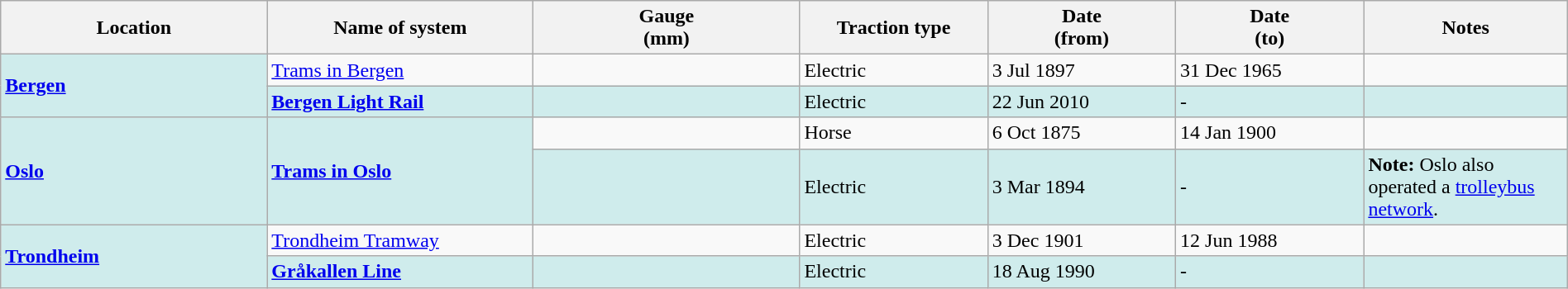<table class="wikitable sortable" width=100%>
<tr>
<th width=17%>Location</th>
<th width=17%>Name of system</th>
<th width=17%>Gauge <br>(mm)</th>
<th width=12%>Traction type</th>
<th width=12%>Date <br>(from)</th>
<th width=12%>Date <br>(to)</th>
<th class="unsortable" width=30%>Notes</th>
</tr>
<tr>
<td style="background:#CFECEC" rowspan="2"><strong><a href='#'>Bergen</a></strong></td>
<td><a href='#'>Trams in Bergen</a></td>
<td></td>
<td>Electric</td>
<td>3 Jul 1897</td>
<td>31 Dec 1965</td>
<td></td>
</tr>
<tr>
<td style="background:#CFECEC"><strong><a href='#'>Bergen Light Rail</a></strong></td>
<td style="background:#CFECEC"></td>
<td style="background:#CFECEC">Electric</td>
<td style="background:#CFECEC">22 Jun 2010</td>
<td style="background:#CFECEC">-</td>
<td style="background:#CFECEC"></td>
</tr>
<tr>
<td style="background:#CFECEC" rowspan="2"><strong><a href='#'>Oslo</a></strong></td>
<td style="background:#CFECEC" rowspan="2"><strong><a href='#'>Trams in Oslo</a></strong></td>
<td></td>
<td>Horse</td>
<td>6 Oct 1875</td>
<td>14 Jan 1900</td>
<td></td>
</tr>
<tr>
<td style="background:#CFECEC"></td>
<td style="background:#CFECEC">Electric</td>
<td style="background:#CFECEC">3 Mar 1894</td>
<td style="background:#CFECEC">-</td>
<td style="background:#CFECEC"> <strong>Note:</strong> Oslo also operated a <a href='#'>trolleybus network</a>.</td>
</tr>
<tr>
<td style="background:#CFECEC" rowspan="2"><strong><a href='#'>Trondheim</a></strong></td>
<td><a href='#'>Trondheim Tramway</a></td>
<td></td>
<td>Electric</td>
<td>3 Dec 1901</td>
<td>12 Jun 1988</td>
<td></td>
</tr>
<tr>
<td style="background:#CFECEC"><strong><a href='#'>Gråkallen Line</a></strong></td>
<td style="background:#CFECEC"></td>
<td style="background:#CFECEC">Electric</td>
<td style="background:#CFECEC">18 Aug 1990</td>
<td style="background:#CFECEC">-</td>
<td style="background:#CFECEC"></td>
</tr>
</table>
